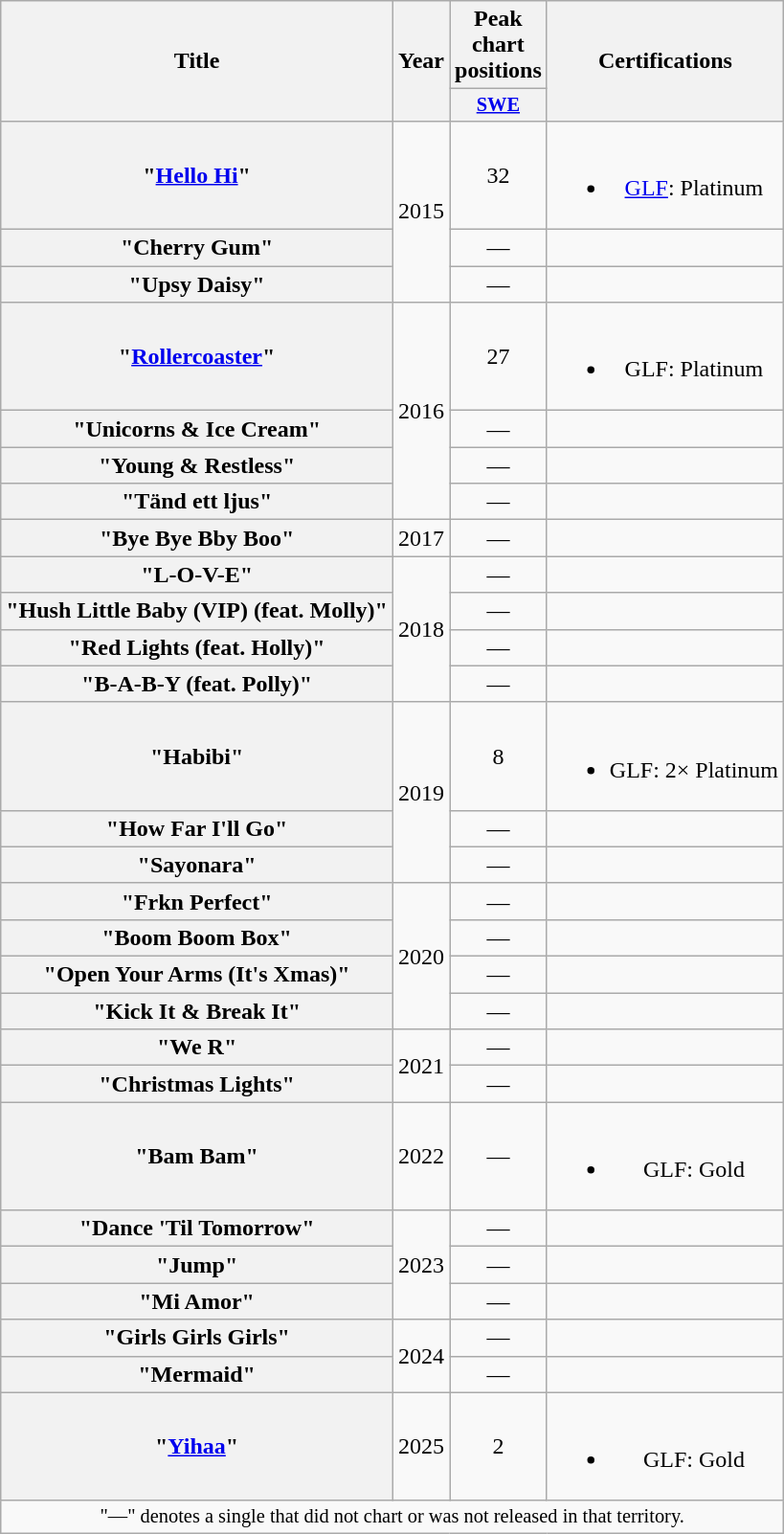<table class="wikitable plainrowheaders" style="text-align:center;">
<tr>
<th scope="col" rowspan="2">Title</th>
<th scope="col" rowspan="2">Year</th>
<th scope="col" colspan="1">Peak chart positions</th>
<th scope="col" rowspan="2">Certifications</th>
</tr>
<tr>
<th scope="col" style="width:3em;font-size:85%;"><a href='#'>SWE</a><br></th>
</tr>
<tr>
<th scope="row">"<a href='#'>Hello Hi</a>"</th>
<td rowspan="3">2015</td>
<td>32</td>
<td><br><ul><li><a href='#'>GLF</a>: Platinum</li></ul></td>
</tr>
<tr>
<th scope="row">"Cherry Gum"</th>
<td>—</td>
<td></td>
</tr>
<tr>
<th scope="row">"Upsy Daisy"</th>
<td>—</td>
<td></td>
</tr>
<tr>
<th scope="row">"<a href='#'>Rollercoaster</a>"</th>
<td rowspan="4">2016</td>
<td>27</td>
<td><br><ul><li>GLF: Platinum</li></ul></td>
</tr>
<tr>
<th scope="row">"Unicorns & Ice Cream"</th>
<td>—</td>
<td></td>
</tr>
<tr>
<th scope="row">"Young & Restless"</th>
<td>—</td>
<td></td>
</tr>
<tr>
<th scope="row">"Tänd ett ljus"</th>
<td>—</td>
<td></td>
</tr>
<tr>
<th scope="row">"Bye Bye Bby Boo"</th>
<td>2017</td>
<td>—</td>
<td></td>
</tr>
<tr>
<th scope="row">"L-O-V-E"</th>
<td rowspan="4">2018</td>
<td>—</td>
<td></td>
</tr>
<tr>
<th scope="row">"Hush Little Baby (VIP) (feat. Molly)"</th>
<td>—</td>
<td></td>
</tr>
<tr>
<th scope="row">"Red Lights (feat. Holly)"</th>
<td>—</td>
<td></td>
</tr>
<tr>
<th scope="row">"B-A-B-Y (feat. Polly)"</th>
<td>—</td>
<td></td>
</tr>
<tr>
<th scope="row">"Habibi"</th>
<td rowspan="3">2019</td>
<td>8</td>
<td><br><ul><li>GLF: 2× Platinum</li></ul></td>
</tr>
<tr>
<th scope="row">"How Far I'll Go"</th>
<td>—</td>
<td></td>
</tr>
<tr>
<th scope="row">"Sayonara"</th>
<td>—</td>
<td></td>
</tr>
<tr>
<th scope="row">"Frkn Perfect"</th>
<td rowspan="4">2020</td>
<td>—</td>
<td></td>
</tr>
<tr>
<th scope="row">"Boom Boom Box"</th>
<td>—</td>
<td></td>
</tr>
<tr>
<th scope="row">"Open Your Arms (It's Xmas)"</th>
<td>—</td>
<td></td>
</tr>
<tr>
<th scope="row">"Kick It & Break It"</th>
<td>—</td>
<td></td>
</tr>
<tr>
<th scope="row">"We R"</th>
<td rowspan="2">2021</td>
<td>—</td>
<td></td>
</tr>
<tr>
<th scope="row">"Christmas Lights"</th>
<td>—</td>
<td></td>
</tr>
<tr>
<th scope="row">"Bam Bam"</th>
<td>2022</td>
<td>—</td>
<td><br><ul><li>GLF: Gold</li></ul></td>
</tr>
<tr>
<th scope="row">"Dance 'Til Tomorrow"</th>
<td rowspan="3">2023</td>
<td>—</td>
<td></td>
</tr>
<tr>
<th scope="row">"Jump"</th>
<td>—</td>
<td></td>
</tr>
<tr>
<th scope="row">"Mi Amor"</th>
<td>—</td>
<td></td>
</tr>
<tr>
<th scope="row">"Girls Girls Girls"</th>
<td rowspan="2">2024</td>
<td>—</td>
<td></td>
</tr>
<tr>
<th scope="row">"Mermaid"</th>
<td>—</td>
<td></td>
</tr>
<tr>
<th scope="row">"<a href='#'>Yihaa</a>"</th>
<td>2025</td>
<td>2</td>
<td><br><ul><li>GLF: Gold</li></ul></td>
</tr>
<tr>
<td colspan="11" style="font-size:85%">"—" denotes a single that did not chart or was not released in that territory.</td>
</tr>
</table>
